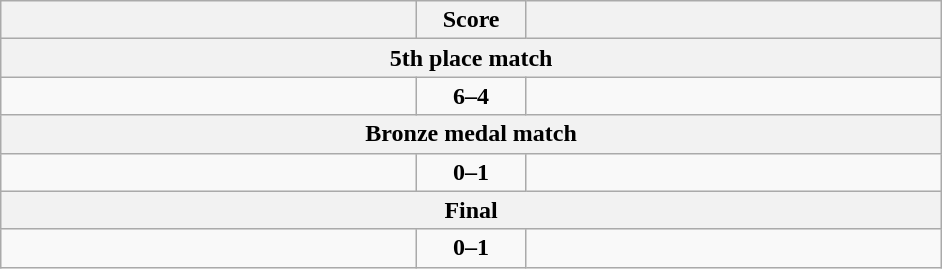<table class="wikitable" style="text-align: left;">
<tr>
<th align="right" width="270"></th>
<th width="65">Score</th>
<th align="left" width="270"></th>
</tr>
<tr>
<th colspan="3">5th place match</th>
</tr>
<tr>
<td><strong></strong></td>
<td align=center><strong>6–4</strong></td>
<td></td>
</tr>
<tr>
<th colspan="3">Bronze medal match</th>
</tr>
<tr>
<td></td>
<td align=center><strong>0–1</strong></td>
<td><strong></strong></td>
</tr>
<tr>
<th colspan="3">Final</th>
</tr>
<tr>
<td></td>
<td align=center><strong>0–1</strong></td>
<td><strong></strong></td>
</tr>
</table>
